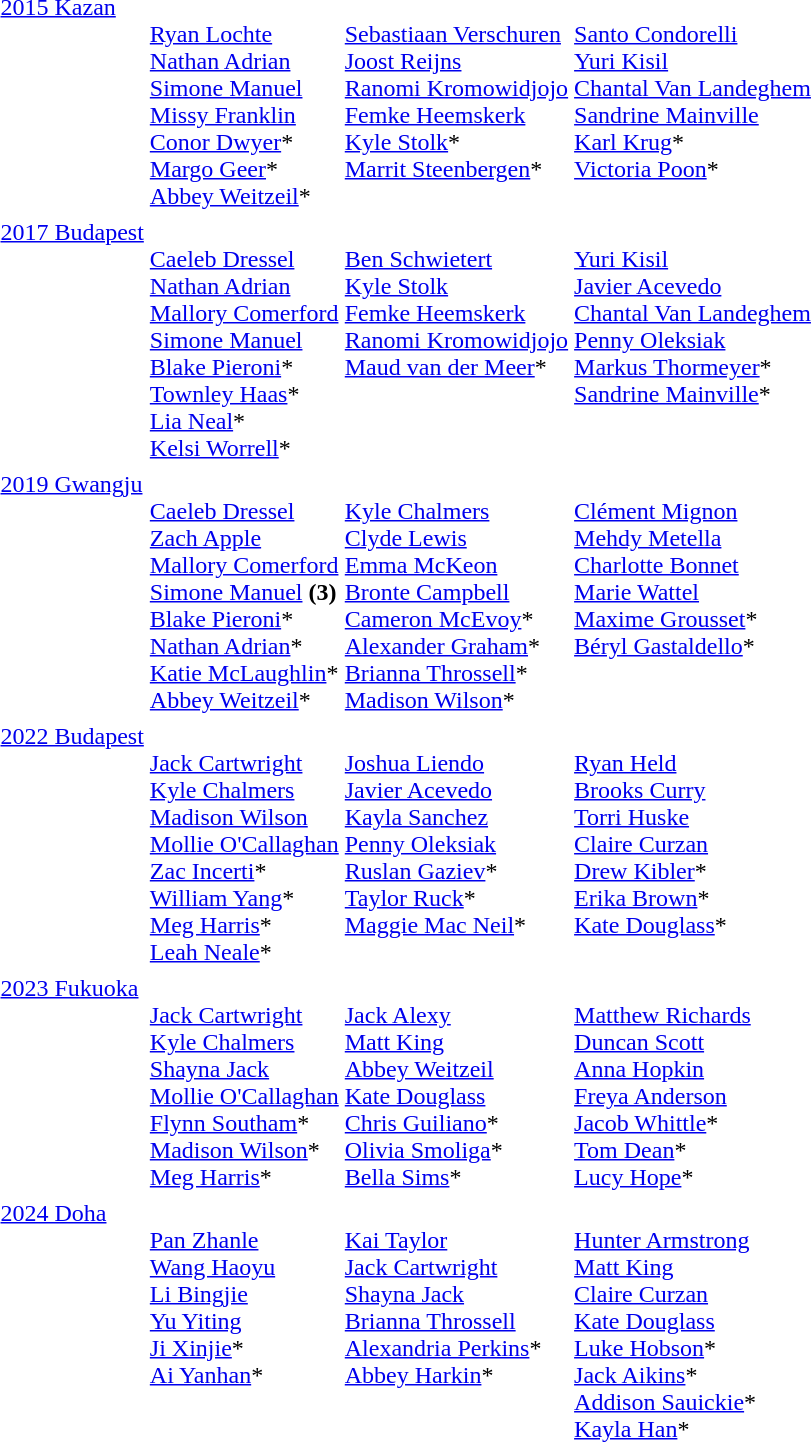<table>
<tr valign="top">
<td><a href='#'>2015 Kazan</a></td>
<td><br><a href='#'>Ryan Lochte</a><br><a href='#'>Nathan Adrian</a><br><a href='#'>Simone Manuel</a><br><a href='#'>Missy Franklin</a><br><a href='#'>Conor Dwyer</a>*<br><a href='#'>Margo Geer</a>*<br><a href='#'>Abbey Weitzeil</a>*</td>
<td><br><a href='#'>Sebastiaan Verschuren</a><br><a href='#'>Joost Reijns</a><br><a href='#'>Ranomi Kromowidjojo</a><br><a href='#'>Femke Heemskerk</a><br><a href='#'>Kyle Stolk</a>*<br><a href='#'>Marrit Steenbergen</a>*</td>
<td><br><a href='#'>Santo Condorelli</a><br><a href='#'>Yuri Kisil</a><br><a href='#'>Chantal Van Landeghem</a><br><a href='#'>Sandrine Mainville</a><br><a href='#'>Karl Krug</a>*<br><a href='#'>Victoria Poon</a>*</td>
</tr>
<tr>
</tr>
<tr valign="top">
<td><a href='#'>2017 Budapest</a></td>
<td><br><a href='#'>Caeleb Dressel</a><br><a href='#'>Nathan Adrian</a><br><a href='#'>Mallory Comerford</a><br><a href='#'>Simone Manuel</a><br><a href='#'>Blake Pieroni</a>*<br><a href='#'>Townley Haas</a>*<br><a href='#'>Lia Neal</a>*<br><a href='#'>Kelsi Worrell</a>*</td>
<td><br><a href='#'>Ben Schwietert</a><br><a href='#'>Kyle Stolk</a><br><a href='#'>Femke Heemskerk</a><br><a href='#'>Ranomi Kromowidjojo</a><br><a href='#'>Maud van der Meer</a>*</td>
<td><br><a href='#'>Yuri Kisil</a><br><a href='#'>Javier Acevedo</a><br><a href='#'>Chantal Van Landeghem</a><br><a href='#'>Penny Oleksiak</a><br><a href='#'>Markus Thormeyer</a>*<br><a href='#'>Sandrine Mainville</a>*</td>
</tr>
<tr>
</tr>
<tr valign="top">
<td><a href='#'>2019 Gwangju</a></td>
<td><br><a href='#'>Caeleb Dressel</a><br><a href='#'>Zach Apple</a><br><a href='#'>Mallory Comerford</a><br><a href='#'>Simone Manuel</a> <strong>(3)</strong><br><a href='#'>Blake Pieroni</a>*<br><a href='#'>Nathan Adrian</a>*<br><a href='#'>Katie McLaughlin</a>*<br><a href='#'>Abbey Weitzeil</a>*</td>
<td><br><a href='#'>Kyle Chalmers</a><br><a href='#'>Clyde Lewis</a><br><a href='#'>Emma McKeon</a><br><a href='#'>Bronte Campbell</a><br><a href='#'>Cameron McEvoy</a>*<br><a href='#'>Alexander Graham</a>*<br><a href='#'>Brianna Throssell</a>*<br><a href='#'>Madison Wilson</a>*</td>
<td><br><a href='#'>Clément Mignon</a><br><a href='#'>Mehdy Metella</a><br><a href='#'>Charlotte Bonnet</a><br><a href='#'>Marie Wattel</a><br><a href='#'>Maxime Grousset</a>*<br><a href='#'>Béryl Gastaldello</a>*</td>
</tr>
<tr>
</tr>
<tr valign="top">
<td><a href='#'>2022 Budapest</a></td>
<td><br><a href='#'>Jack Cartwright</a><br><a href='#'>Kyle Chalmers</a><br><a href='#'>Madison Wilson</a><br><a href='#'>Mollie O'Callaghan</a><br><a href='#'>Zac Incerti</a>*<br><a href='#'>William Yang</a>*<br><a href='#'>Meg Harris</a>*<br><a href='#'>Leah Neale</a>*</td>
<td><br><a href='#'>Joshua Liendo</a><br><a href='#'>Javier Acevedo</a><br><a href='#'>Kayla Sanchez</a><br><a href='#'>Penny Oleksiak</a><br><a href='#'>Ruslan Gaziev</a>*<br><a href='#'>Taylor Ruck</a>*<br><a href='#'>Maggie Mac Neil</a>*</td>
<td><br><a href='#'>Ryan Held</a><br><a href='#'>Brooks Curry</a><br><a href='#'>Torri Huske</a><br><a href='#'>Claire Curzan</a><br><a href='#'>Drew Kibler</a>*<br><a href='#'>Erika Brown</a>*<br><a href='#'>Kate Douglass</a>*</td>
</tr>
<tr>
</tr>
<tr valign="top">
<td><a href='#'>2023 Fukuoka</a></td>
<td><br><a href='#'>Jack Cartwright</a><br><a href='#'>Kyle Chalmers</a><br><a href='#'>Shayna Jack</a><br><a href='#'>Mollie O'Callaghan</a><br><a href='#'>Flynn Southam</a>*<br><a href='#'>Madison Wilson</a>*<br><a href='#'>Meg Harris</a>*</td>
<td><br><a href='#'>Jack Alexy</a><br><a href='#'>Matt King</a><br><a href='#'>Abbey Weitzeil</a><br><a href='#'>Kate Douglass</a><br><a href='#'>Chris Guiliano</a>*<br><a href='#'>Olivia Smoliga</a>*<br><a href='#'>Bella Sims</a>*</td>
<td><br><a href='#'>Matthew Richards</a><br><a href='#'>Duncan Scott</a><br><a href='#'>Anna Hopkin</a><br><a href='#'>Freya Anderson</a><br><a href='#'>Jacob Whittle</a>*<br><a href='#'>Tom Dean</a>*<br><a href='#'>Lucy Hope</a>*</td>
</tr>
<tr>
</tr>
<tr valign="top">
<td><a href='#'>2024 Doha</a></td>
<td><br><a href='#'>Pan Zhanle</a><br><a href='#'>Wang Haoyu</a><br><a href='#'>Li Bingjie</a><br><a href='#'>Yu Yiting</a><br><a href='#'>Ji Xinjie</a>*<br><a href='#'>Ai Yanhan</a>*</td>
<td><br><a href='#'>Kai Taylor</a><br><a href='#'>Jack Cartwright</a><br><a href='#'>Shayna Jack</a><br><a href='#'>Brianna Throssell</a><br><a href='#'>Alexandria Perkins</a>*<br><a href='#'>Abbey Harkin</a>*</td>
<td><br><a href='#'>Hunter Armstrong</a><br><a href='#'>Matt King</a><br><a href='#'>Claire Curzan</a><br><a href='#'>Kate Douglass</a><br><a href='#'>Luke Hobson</a>*<br><a href='#'>Jack Aikins</a>*<br><a href='#'>Addison Sauickie</a>*<br><a href='#'>Kayla Han</a>*</td>
</tr>
</table>
